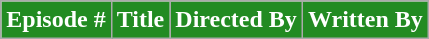<table class="wikitable plainrowheaders" style="background:#FFFFFF;">
<tr style="color:white">
<th style="background-color: #228B22;">Episode #</th>
<th style="background-color: #228B22;">Title</th>
<th style="background-color: #228B22;">Directed By</th>
<th style="background-color: #228B22;">Written By<br>




































</th>
</tr>
</table>
